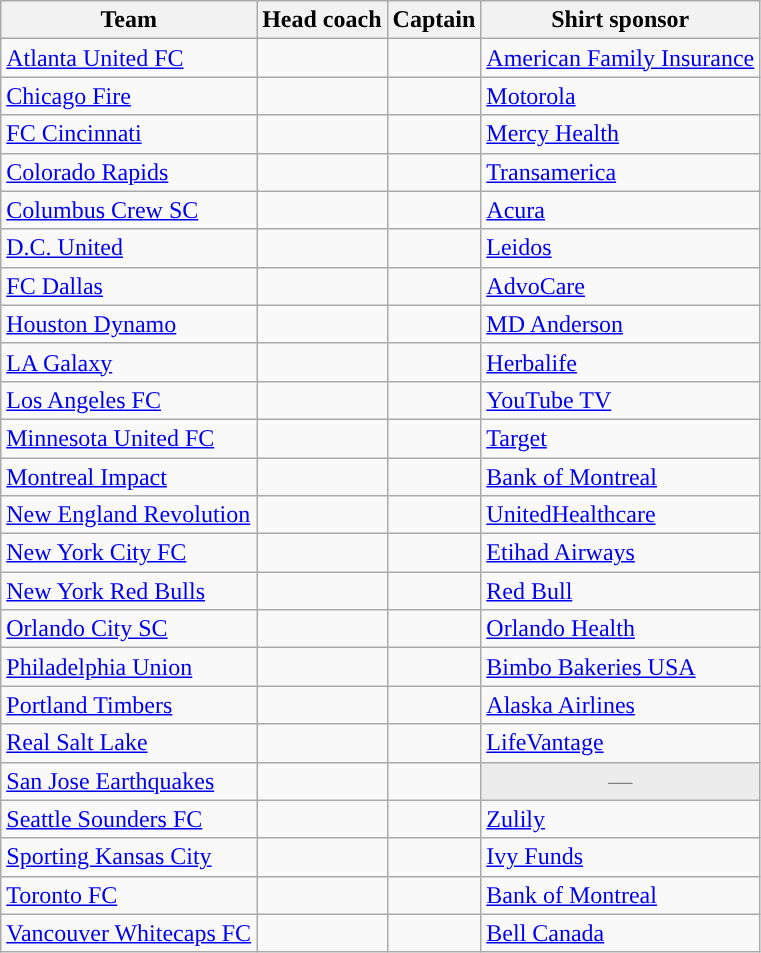<table class="wikitable sortable" style="text-align: left;">
<tr>
<th>Team</th>
<th>Head coach</th>
<th>Captain</th>
<th>Shirt sponsor</th>
</tr>
<tr>
<td><a href='#'>Atlanta United FC</a></td>
<td> </td>
<td> </td>
<td><a href='#'>American Family Insurance</a></td>
</tr>
<tr>
<td><a href='#'>Chicago Fire</a></td>
<td> </td>
<td> </td>
<td><a href='#'>Motorola</a></td>
</tr>
<tr>
<td><a href='#'>FC Cincinnati</a></td>
<td> </td>
<td> </td>
<td><a href='#'>Mercy Health</a></td>
</tr>
<tr>
<td><a href='#'>Colorado Rapids</a></td>
<td> </td>
<td> </td>
<td><a href='#'>Transamerica</a></td>
</tr>
<tr>
<td><a href='#'>Columbus Crew SC</a></td>
<td> </td>
<td> </td>
<td><a href='#'>Acura</a></td>
</tr>
<tr>
<td><a href='#'>D.C. United</a></td>
<td> </td>
<td> </td>
<td><a href='#'>Leidos</a></td>
</tr>
<tr>
<td><a href='#'>FC Dallas</a></td>
<td> </td>
<td> </td>
<td><a href='#'>AdvoCare</a></td>
</tr>
<tr>
<td><a href='#'>Houston Dynamo</a></td>
<td> </td>
<td> </td>
<td><a href='#'>MD Anderson</a></td>
</tr>
<tr>
<td><a href='#'>LA Galaxy</a></td>
<td> </td>
<td> </td>
<td><a href='#'>Herbalife</a></td>
</tr>
<tr>
<td><a href='#'>Los Angeles FC</a></td>
<td> </td>
<td> </td>
<td><a href='#'>YouTube TV</a></td>
</tr>
<tr>
<td><a href='#'>Minnesota United FC</a></td>
<td> </td>
<td> </td>
<td><a href='#'>Target</a></td>
</tr>
<tr>
<td><a href='#'>Montreal Impact</a></td>
<td> </td>
<td> </td>
<td><a href='#'>Bank of Montreal</a></td>
</tr>
<tr>
<td><a href='#'>New England Revolution</a></td>
<td> </td>
<td> </td>
<td><a href='#'>UnitedHealthcare</a></td>
</tr>
<tr>
<td><a href='#'>New York City FC</a></td>
<td> </td>
<td> </td>
<td><a href='#'>Etihad Airways</a></td>
</tr>
<tr>
<td><a href='#'>New York Red Bulls</a></td>
<td> </td>
<td> </td>
<td><a href='#'>Red Bull</a></td>
</tr>
<tr>
<td><a href='#'>Orlando City SC</a></td>
<td> </td>
<td> </td>
<td><a href='#'>Orlando Health</a></td>
</tr>
<tr>
<td><a href='#'>Philadelphia Union</a></td>
<td> </td>
<td> </td>
<td><a href='#'>Bimbo Bakeries USA</a></td>
</tr>
<tr>
<td><a href='#'>Portland Timbers</a></td>
<td> </td>
<td> </td>
<td><a href='#'>Alaska Airlines</a></td>
</tr>
<tr>
<td><a href='#'>Real Salt Lake</a></td>
<td> </td>
<td> </td>
<td><a href='#'>LifeVantage</a></td>
</tr>
<tr>
<td><a href='#'>San Jose Earthquakes</a></td>
<td> </td>
<td> </td>
<td align="center" style="background:#ececec; color:gray">—</td>
</tr>
<tr>
<td><a href='#'>Seattle Sounders FC</a></td>
<td> </td>
<td> </td>
<td><a href='#'>Zulily</a></td>
</tr>
<tr>
<td><a href='#'>Sporting Kansas City</a></td>
<td> </td>
<td> </td>
<td><a href='#'>Ivy Funds</a></td>
</tr>
<tr>
<td><a href='#'>Toronto FC</a></td>
<td> </td>
<td> </td>
<td><a href='#'>Bank of Montreal</a></td>
</tr>
<tr>
<td><a href='#'>Vancouver Whitecaps FC</a></td>
<td> </td>
<td> </td>
<td><a href='#'>Bell Canada</a></td>
</tr>
</table>
